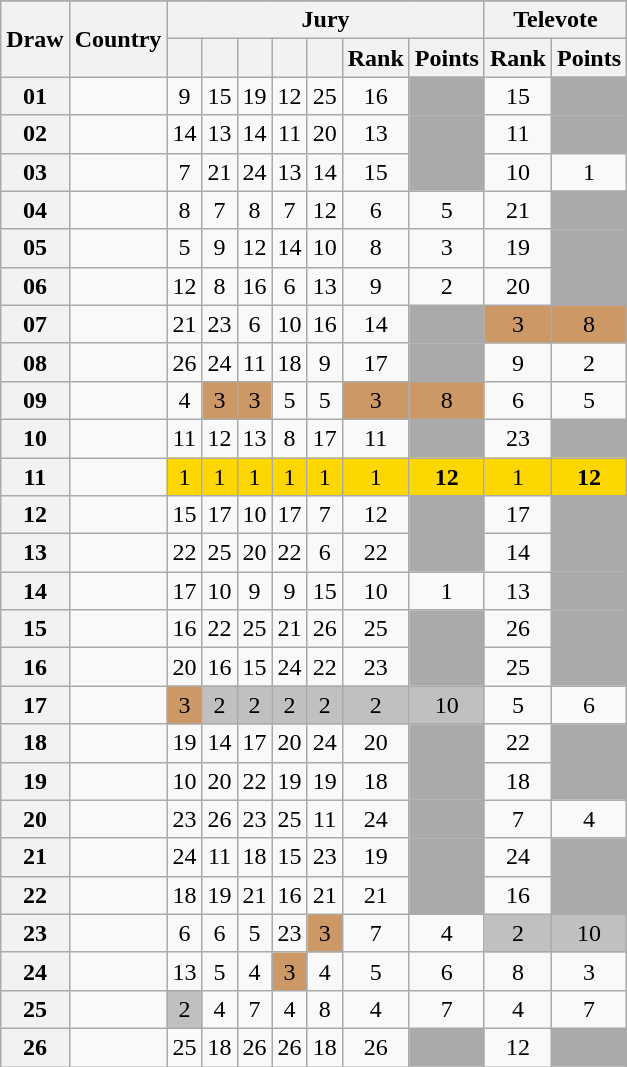<table class="sortable wikitable collapsible plainrowheaders" style="text-align:center">
<tr>
</tr>
<tr>
<th scope="col" rowspan="2">Draw</th>
<th scope="col" rowspan="2">Country</th>
<th scope="col" colspan="7">Jury</th>
<th scope="col" colspan="2">Televote</th>
</tr>
<tr>
<th scope="col"><small></small></th>
<th scope="col"><small></small></th>
<th scope="col"><small></small></th>
<th scope="col"><small></small></th>
<th scope="col"><small></small></th>
<th scope="col">Rank</th>
<th scope="col">Points</th>
<th scope="col">Rank</th>
<th scope="col">Points</th>
</tr>
<tr>
<th scope="row" style="text-align:center;">01</th>
<td style="text-align:left;"></td>
<td>9</td>
<td>15</td>
<td>19</td>
<td>12</td>
<td>25</td>
<td>16</td>
<td style="background:#AAAAAA;"></td>
<td>15</td>
<td style="background:#AAAAAA;"></td>
</tr>
<tr>
<th scope="row" style="text-align:center;">02</th>
<td style="text-align:left;"></td>
<td>14</td>
<td>13</td>
<td>14</td>
<td>11</td>
<td>20</td>
<td>13</td>
<td style="background:#AAAAAA;"></td>
<td>11</td>
<td style="background:#AAAAAA;"></td>
</tr>
<tr>
<th scope="row" style="text-align:center;">03</th>
<td style="text-align:left;"></td>
<td>7</td>
<td>21</td>
<td>24</td>
<td>13</td>
<td>14</td>
<td>15</td>
<td style="background:#AAAAAA;"></td>
<td>10</td>
<td>1</td>
</tr>
<tr>
<th scope="row" style="text-align:center;">04</th>
<td style="text-align:left;"></td>
<td>8</td>
<td>7</td>
<td>8</td>
<td>7</td>
<td>12</td>
<td>6</td>
<td>5</td>
<td>21</td>
<td style="background:#AAAAAA;"></td>
</tr>
<tr>
<th scope="row" style="text-align:center;">05</th>
<td style="text-align:left;"></td>
<td>5</td>
<td>9</td>
<td>12</td>
<td>14</td>
<td>10</td>
<td>8</td>
<td>3</td>
<td>19</td>
<td style="background:#AAAAAA;"></td>
</tr>
<tr>
<th scope="row" style="text-align:center;">06</th>
<td style="text-align:left;"></td>
<td>12</td>
<td>8</td>
<td>16</td>
<td>6</td>
<td>13</td>
<td>9</td>
<td>2</td>
<td>20</td>
<td style="background:#AAAAAA;"></td>
</tr>
<tr>
<th scope="row" style="text-align:center;">07</th>
<td style="text-align:left;"></td>
<td>21</td>
<td>23</td>
<td>6</td>
<td>10</td>
<td>16</td>
<td>14</td>
<td style="background:#AAAAAA;"></td>
<td style="background:#CC9966;">3</td>
<td style="background:#CC9966;">8</td>
</tr>
<tr>
<th scope="row" style="text-align:center;">08</th>
<td style="text-align:left;"></td>
<td>26</td>
<td>24</td>
<td>11</td>
<td>18</td>
<td>9</td>
<td>17</td>
<td style="background:#AAAAAA;"></td>
<td>9</td>
<td>2</td>
</tr>
<tr>
<th scope="row" style="text-align:center;">09</th>
<td style="text-align:left;"></td>
<td>4</td>
<td style="background:#CC9966;">3</td>
<td style="background:#CC9966;">3</td>
<td>5</td>
<td>5</td>
<td style="background:#CC9966;">3</td>
<td style="background:#CC9966;">8</td>
<td>6</td>
<td>5</td>
</tr>
<tr>
<th scope="row" style="text-align:center;">10</th>
<td style="text-align:left;"></td>
<td>11</td>
<td>12</td>
<td>13</td>
<td>8</td>
<td>17</td>
<td>11</td>
<td style="background:#AAAAAA;"></td>
<td>23</td>
<td style="background:#AAAAAA;"></td>
</tr>
<tr>
<th scope="row" style="text-align:center;">11</th>
<td style="text-align:left;"></td>
<td style="background:gold;">1</td>
<td style="background:gold;">1</td>
<td style="background:gold;">1</td>
<td style="background:gold;">1</td>
<td style="background:gold;">1</td>
<td style="background:gold;">1</td>
<td style="background:gold;"><strong>12</strong></td>
<td style="background:gold;">1</td>
<td style="background:gold;"><strong>12</strong></td>
</tr>
<tr>
<th scope="row" style="text-align:center;">12</th>
<td style="text-align:left;"></td>
<td>15</td>
<td>17</td>
<td>10</td>
<td>17</td>
<td>7</td>
<td>12</td>
<td style="background:#AAAAAA;"></td>
<td>17</td>
<td style="background:#AAAAAA;"></td>
</tr>
<tr>
<th scope="row" style="text-align:center;">13</th>
<td style="text-align:left;"></td>
<td>22</td>
<td>25</td>
<td>20</td>
<td>22</td>
<td>6</td>
<td>22</td>
<td style="background:#AAAAAA;"></td>
<td>14</td>
<td style="background:#AAAAAA;"></td>
</tr>
<tr>
<th scope="row" style="text-align:center;">14</th>
<td style="text-align:left;"></td>
<td>17</td>
<td>10</td>
<td>9</td>
<td>9</td>
<td>15</td>
<td>10</td>
<td>1</td>
<td>13</td>
<td style="background:#AAAAAA;"></td>
</tr>
<tr>
<th scope="row" style="text-align:center;">15</th>
<td style="text-align:left;"></td>
<td>16</td>
<td>22</td>
<td>25</td>
<td>21</td>
<td>26</td>
<td>25</td>
<td style="background:#AAAAAA;"></td>
<td>26</td>
<td style="background:#AAAAAA;"></td>
</tr>
<tr>
<th scope="row" style="text-align:center;">16</th>
<td style="text-align:left;"></td>
<td>20</td>
<td>16</td>
<td>15</td>
<td>24</td>
<td>22</td>
<td>23</td>
<td style="background:#AAAAAA;"></td>
<td>25</td>
<td style="background:#AAAAAA;"></td>
</tr>
<tr>
<th scope="row" style="text-align:center;">17</th>
<td style="text-align:left;"></td>
<td style="background:#CC9966;">3</td>
<td style="background:silver;">2</td>
<td style="background:silver;">2</td>
<td style="background:silver;">2</td>
<td style="background:silver;">2</td>
<td style="background:silver;">2</td>
<td style="background:silver;">10</td>
<td>5</td>
<td>6</td>
</tr>
<tr>
<th scope="row" style="text-align:center;">18</th>
<td style="text-align:left;"></td>
<td>19</td>
<td>14</td>
<td>17</td>
<td>20</td>
<td>24</td>
<td>20</td>
<td style="background:#AAAAAA;"></td>
<td>22</td>
<td style="background:#AAAAAA;"></td>
</tr>
<tr>
<th scope="row" style="text-align:center;">19</th>
<td style="text-align:left;"></td>
<td>10</td>
<td>20</td>
<td>22</td>
<td>19</td>
<td>19</td>
<td>18</td>
<td style="background:#AAAAAA;"></td>
<td>18</td>
<td style="background:#AAAAAA;"></td>
</tr>
<tr>
<th scope="row" style="text-align:center;">20</th>
<td style="text-align:left;"></td>
<td>23</td>
<td>26</td>
<td>23</td>
<td>25</td>
<td>11</td>
<td>24</td>
<td style="background:#AAAAAA;"></td>
<td>7</td>
<td>4</td>
</tr>
<tr>
<th scope="row" style="text-align:center;">21</th>
<td style="text-align:left;"></td>
<td>24</td>
<td>11</td>
<td>18</td>
<td>15</td>
<td>23</td>
<td>19</td>
<td style="background:#AAAAAA;"></td>
<td>24</td>
<td style="background:#AAAAAA;"></td>
</tr>
<tr>
<th scope="row" style="text-align:center;">22</th>
<td style="text-align:left;"></td>
<td>18</td>
<td>19</td>
<td>21</td>
<td>16</td>
<td>21</td>
<td>21</td>
<td style="background:#AAAAAA;"></td>
<td>16</td>
<td style="background:#AAAAAA;"></td>
</tr>
<tr>
<th scope="row" style="text-align:center;">23</th>
<td style="text-align:left;"></td>
<td>6</td>
<td>6</td>
<td>5</td>
<td>23</td>
<td style="background:#CC9966;">3</td>
<td>7</td>
<td>4</td>
<td style="background:silver;">2</td>
<td style="background:silver;">10</td>
</tr>
<tr>
<th scope="row" style="text-align:center;">24</th>
<td style="text-align:left;"></td>
<td>13</td>
<td>5</td>
<td>4</td>
<td style="background:#CC9966;">3</td>
<td>4</td>
<td>5</td>
<td>6</td>
<td>8</td>
<td>3</td>
</tr>
<tr>
<th scope="row" style="text-align:center;">25</th>
<td style="text-align:left;"></td>
<td style="background:silver;">2</td>
<td>4</td>
<td>7</td>
<td>4</td>
<td>8</td>
<td>4</td>
<td>7</td>
<td>4</td>
<td>7</td>
</tr>
<tr>
<th scope="row" style="text-align:center;">26</th>
<td style="text-align:left;"></td>
<td>25</td>
<td>18</td>
<td>26</td>
<td>26</td>
<td>18</td>
<td>26</td>
<td style="background:#AAAAAA;"></td>
<td>12</td>
<td style="background:#AAAAAA;"></td>
</tr>
</table>
